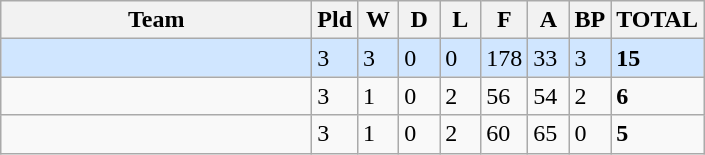<table class="wikitable">
<tr border=1 cellpadding=5 cellspacing=0>
<th width="200">Team</th>
<th width="20">Pld</th>
<th width="20">W</th>
<th width="20">D</th>
<th width="20">L</th>
<th width="20">F</th>
<th width="20">A</th>
<th width="20">BP</th>
<th width="20">TOTAL</th>
</tr>
<tr style="background: #D0E6FF;">
<td align=left></td>
<td>3</td>
<td>3</td>
<td>0</td>
<td>0</td>
<td>178</td>
<td>33</td>
<td>3</td>
<td><strong>15</strong></td>
</tr>
<tr>
<td align=left></td>
<td>3</td>
<td>1</td>
<td>0</td>
<td>2</td>
<td>56</td>
<td>54</td>
<td>2</td>
<td><strong>6</strong></td>
</tr>
<tr>
<td align=left></td>
<td>3</td>
<td>1</td>
<td>0</td>
<td>2</td>
<td>60</td>
<td>65</td>
<td>0</td>
<td><strong>5</strong></td>
</tr>
</table>
